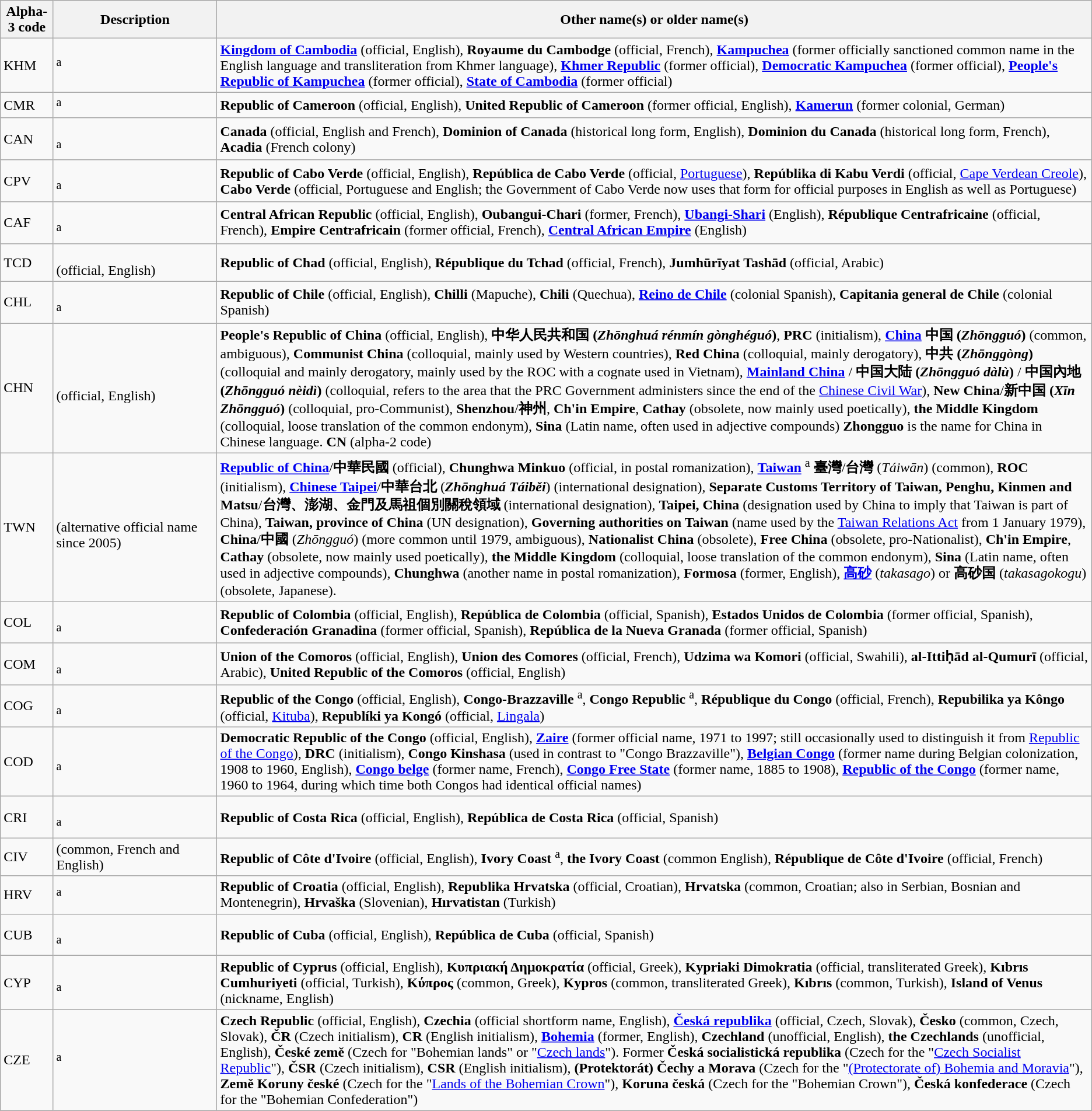<table class="wikitable">
<tr>
<th>Alpha-3 code</th>
<th width=180px>Description</th>
<th>Other name(s) or older name(s)</th>
</tr>
<tr>
<td>KHM</td>
<td>  <sup>a</sup></td>
<td><strong><a href='#'>Kingdom of Cambodia</a></strong> (official, English), <strong>Royaume du Cambodge</strong> (official, French), <strong><a href='#'>Kampuchea</a></strong> (former officially sanctioned common name in the English language and transliteration from Khmer language), <strong><a href='#'>Khmer Republic</a></strong> (former official), <strong><a href='#'>Democratic Kampuchea</a></strong> (former official), <strong><a href='#'>People's Republic of Kampuchea</a></strong> (former official), <strong><a href='#'>State of Cambodia</a></strong> (former official)</td>
</tr>
<tr>
<td>CMR</td>
<td>  <sup>a</sup></td>
<td><strong>Republic of Cameroon</strong> (official, English), <strong>United Republic of Cameroon</strong> (former official, English), <strong><a href='#'>Kamerun</a></strong> (former colonial, German)</td>
</tr>
<tr>
<td>CAN</td>
<td> <br> <sup>a</sup></td>
<td><strong>Canada</strong> (official, English and French), <strong>Dominion of Canada</strong> (historical long form, English), <strong>Dominion du Canada</strong> (historical long form, French), <strong>Acadia</strong> (French colony)</td>
</tr>
<tr>
<td>CPV</td>
<td> <br> <sup>a</sup></td>
<td><strong>Republic of Cabo Verde</strong> (official, English), <strong>República de Cabo Verde</strong> (official, <a href='#'>Portuguese</a>), <strong>Repúblika di Kabu Verdi</strong> (official, <a href='#'>Cape Verdean Creole</a>), <strong>Cabo Verde</strong> (official, Portuguese and English; the Government of Cabo Verde now uses that form for official purposes in English as well as Portuguese)</td>
</tr>
<tr>
<td>CAF</td>
<td> <br> <sup>a</sup></td>
<td><strong>Central African Republic</strong> (official, English), <strong>Oubangui-Chari</strong> (former, French), <strong><a href='#'>Ubangi-Shari</a></strong> (English), <strong>République Centrafricaine</strong> (official, French), <strong>Empire Centrafricain</strong> (former official, French), <strong><a href='#'>Central African Empire</a></strong> (English)</td>
</tr>
<tr>
<td>TCD</td>
<td> <br>(official, English)</td>
<td><strong>Republic of Chad</strong> (official, English), <strong>République du Tchad</strong> (official, French), <strong>Jumhūrīyat Tashād</strong> (official, Arabic)</td>
</tr>
<tr>
<td>CHL</td>
<td> <br> <sup>a</sup></td>
<td><strong>Republic of Chile</strong> (official, English), <strong>Chilli</strong> (Mapuche), <strong>Chili</strong> (Quechua), <strong><a href='#'>Reino de Chile</a></strong> (colonial Spanish), <strong>Capitania general de Chile</strong> (colonial Spanish)</td>
</tr>
<tr>
<td>CHN</td>
<td> <br> (official, English)</td>
<td><strong>People's Republic of China</strong> (official, English), <strong>中华人民共和国 (<em>Zhōnghuá rénmín gònghéguó</em>)</strong>, <strong>PRC</strong> (initialism), <strong><a href='#'>China</a></strong> <strong>中国 (<em>Zhōngguó</em>)</strong> (common, ambiguous), <strong>Communist China</strong> (colloquial, mainly used by Western countries), <strong>Red China</strong> (colloquial, mainly derogatory), <strong>中共</strong> <strong>(<em>Zhōnggòng</em>)</strong> (colloquial and mainly derogatory, mainly used by the ROC with a cognate used in Vietnam),  <strong><a href='#'>Mainland China</a></strong> / <strong>中国大陆 (<em>Zhōngguó dàlù</em>)</strong> / <strong>中国內地 (<em>Zhōngguó nèidì</em>)</strong> (colloquial, refers to the area that the PRC Government administers since the end of the <a href='#'>Chinese Civil War</a>), <strong>New China</strong>/<strong>新中国 (<em>Xīn Zhōngguó</em>)</strong> (colloquial, pro-Communist), <strong>Shenzhou</strong>/<strong>神州</strong>, <strong>Ch'in Empire</strong>, <strong>Cathay</strong> (obsolete, now mainly used poetically), <strong>the Middle Kingdom</strong> (colloquial, loose translation of the common endonym), <strong>Sina</strong> (Latin name, often used in adjective compounds) <strong>Zhongguo</strong> is the name for China in Chinese language. <strong>CN</strong> (alpha-2 code)</td>
</tr>
<tr>
<td>TWN</td>
<td> <br> (alternative official name since 2005)</td>
<td><strong><a href='#'>Republic of China</a></strong>/<strong>中華民國</strong> (official), <strong>Chunghwa Minkuo</strong> (official, in postal romanization), <strong><a href='#'>Taiwan</a></strong>  <sup>a</sup> <strong>臺灣</strong>/<strong>台灣</strong> (<em>Táiwān</em>) (common), <strong>ROC</strong> (initialism), <strong><a href='#'>Chinese Taipei</a></strong>/<strong>中華台北</strong> (<strong><em>Zhōnghuá Táiběi</em></strong>) (international designation),   <strong>Separate Customs Territory of Taiwan, Penghu, Kinmen and Matsu</strong>/<strong>台灣、澎湖、金門及馬祖個別關稅領域</strong> (international designation), <strong>Taipei, China</strong> (designation used by China to imply that Taiwan is part of China), <strong>Taiwan, province of China</strong> (UN designation), <strong>Governing authorities on Taiwan</strong> (name used by the <a href='#'>Taiwan Relations Act</a> from 1 January 1979), <strong>China</strong>/<strong>中國</strong> (<em>Zhōngguó</em>) (more common until 1979, ambiguous), <strong>Nationalist China</strong> (obsolete), <strong>Free China</strong> (obsolete, pro-Nationalist), <strong>Ch'in Empire</strong>, <strong>Cathay</strong> (obsolete, now mainly used poetically), <strong>the Middle Kingdom</strong> (colloquial, loose translation of the common endonym), <strong>Sina</strong> (Latin name, often used in adjective compounds), <strong>Chunghwa</strong> (another name in postal romanization), <strong>Formosa</strong> (former, English), <strong><a href='#'>高砂</a></strong> (<em>takasago</em>) or <strong>高砂国</strong> (<em>takasagokogu</em>) (obsolete, Japanese).</td>
</tr>
<tr>
<td>COL</td>
<td> <br> <sup>a</sup></td>
<td><strong>Republic of Colombia</strong> (official, English), <strong>República de Colombia</strong> (official, Spanish), <strong>Estados Unidos de Colombia</strong> (former official, Spanish), <strong>Confederación Granadina</strong> (former official, Spanish), <strong>República de la Nueva Granada</strong> (former official, Spanish)</td>
</tr>
<tr>
<td>COM</td>
<td> <br> <sup>a</sup></td>
<td><strong>Union of the Comoros</strong> (official, English), <strong>Union des Comores</strong> (official, French), <strong>Udzima wa Komori</strong> (official, Swahili), <strong>al-Ittiḥād al-Qumurī</strong> (official, Arabic), <strong>United Republic of the Comoros</strong> (official, English)</td>
</tr>
<tr>
<td>COG</td>
<td> <br> <sup>a</sup></td>
<td><strong>Republic of the Congo</strong> (official, English), <strong>Congo-Brazzaville</strong>  <sup>a</sup>, <strong>Congo Republic</strong>  <sup>a</sup>, <strong>République du Congo</strong> (official, French), <strong>Repubilika ya Kôngo</strong> (official, <a href='#'>Kituba</a>), <strong>Republíki ya Kongó</strong> (official, <a href='#'>Lingala</a>)</td>
</tr>
<tr>
<td>COD</td>
<td> <br> <sup>a</sup></td>
<td><strong>Democratic Republic of the Congo</strong> (official, English), <strong><a href='#'>Zaire</a></strong> (former official name, 1971 to 1997; still occasionally used to distinguish it from <a href='#'>Republic of the Congo</a>), <strong>DRC</strong> (initialism), <strong>Congo Kinshasa</strong> (used in contrast to "Congo Brazzaville"), <strong><a href='#'>Belgian Congo</a></strong> (former name during Belgian colonization, 1908 to 1960, English), <strong><a href='#'>Congo belge</a></strong> (former name, French), <strong><a href='#'>Congo Free State</a></strong> (former name, 1885 to 1908), <strong><a href='#'>Republic of the Congo</a></strong> (former name, 1960 to 1964, during which time both Congos had identical official names)</td>
</tr>
<tr>
<td>CRI</td>
<td> <br> <sup>a</sup></td>
<td><strong>Republic of Costa Rica</strong> (official, English), <strong>República de Costa Rica</strong> (official, Spanish)</td>
</tr>
<tr>
<td>CIV</td>
<td> (common, French and English)</td>
<td><strong>Republic of Côte d'Ivoire</strong> (official, English), <strong>Ivory Coast</strong>  <sup>a</sup>, <strong>the Ivory Coast</strong> (common English), <strong>République de Côte d'Ivoire</strong> (official, French)</td>
</tr>
<tr>
<td>HRV</td>
<td>  <sup>a</sup></td>
<td><strong>Republic of Croatia</strong> (official, English), <strong>Republika Hrvatska</strong> (official, Croatian), <strong>Hrvatska</strong> (common, Croatian; also in Serbian, Bosnian and Montenegrin),  <strong>Hrvaška</strong> (Slovenian), <strong>Hırvatistan</strong> (Turkish)</td>
</tr>
<tr>
<td>CUB</td>
<td> <br> <sup>a</sup></td>
<td><strong>Republic of Cuba</strong> (official, English), <strong>República de Cuba</strong> (official, Spanish)</td>
</tr>
<tr>
<td>CYP</td>
<td> <br> <sup>a</sup></td>
<td><strong>Republic of Cyprus</strong> (official, English), <strong>Κυπριακή Δημοκρατία</strong> (official, Greek), <strong>Kypriaki Dimokratia</strong> (official, transliterated Greek), <strong>Kıbrıs Cumhuriyeti</strong> (official, Turkish), <strong>Κύπρος</strong> (common, Greek), <strong>Kypros</strong> (common, transliterated Greek), <strong>Kıbrıs</strong> (common, Turkish), <strong>Island of Venus</strong> (nickname, English)</td>
</tr>
<tr>
<td>CZE</td>
<td>  <sup>a</sup></td>
<td><strong>Czech Republic</strong> (official, English), <strong>Czechia</strong> (official shortform name, English), <strong><a href='#'>Česká republika</a></strong> (official, Czech, Slovak), <strong>Česko</strong> (common, Czech, Slovak), <strong>ČR</strong> (Czech initialism), <strong>CR</strong> (English initialism), <strong><a href='#'>Bohemia</a></strong> (former, English), <strong>Czechland</strong> (unofficial, English), <strong>the Czechlands</strong> (unofficial, English), <strong>České země</strong> (Czech for "Bohemian lands" or "<a href='#'>Czech lands</a>"). Former <strong>Česká socialistická republika</strong> (Czech for the "<a href='#'>Czech Socialist Republic</a>"), <strong>ČSR</strong> (Czech initialism), <strong>CSR</strong> (English initialism), <strong>(Protektorát) Čechy a Morava</strong> (Czech for the "<a href='#'>(Protectorate of) Bohemia and Moravia</a>"), <strong>Země Koruny české</strong> (Czech for the "<a href='#'>Lands of the Bohemian Crown</a>"), <strong>Koruna česká</strong> (Czech for the "Bohemian Crown"), <strong>Česká konfederace</strong> (Czech for the "Bohemian Confederation")</td>
</tr>
<tr>
</tr>
</table>
